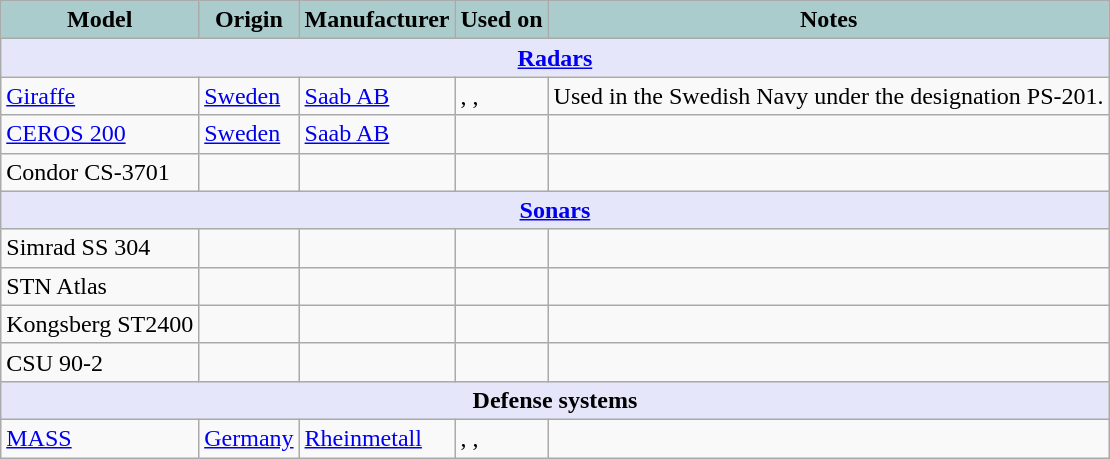<table class="wikitable">
<tr>
<th style="text-align:center; background:#acc;">Model</th>
<th style="text-align:center; background:#acc;">Origin</th>
<th style="text-align:center; background:#acc;">Manufacturer</th>
<th style="text-align:center; background:#acc;">Used on</th>
<th style="text-align:center; background:#acc;">Notes</th>
</tr>
<tr>
<th colspan="5" style="align: center; background: lavender;"><a href='#'>Radars</a></th>
</tr>
<tr>
<td><a href='#'>Giraffe</a></td>
<td><a href='#'>Sweden</a></td>
<td><a href='#'>Saab AB</a></td>
<td>, , </td>
<td>Used in the Swedish Navy under the designation PS-201.</td>
</tr>
<tr>
<td><a href='#'>CEROS 200</a></td>
<td><a href='#'>Sweden</a></td>
<td><a href='#'>Saab AB</a></td>
<td></td>
<td></td>
</tr>
<tr>
<td>Condor CS-3701</td>
<td></td>
<td></td>
<td></td>
<td></td>
</tr>
<tr>
<th colspan="5" style="align: center; background: lavender;"><a href='#'>Sonars</a></th>
</tr>
<tr>
<td>Simrad SS 304</td>
<td></td>
<td></td>
<td></td>
<td></td>
</tr>
<tr>
<td>STN Atlas</td>
<td></td>
<td></td>
<td></td>
<td></td>
</tr>
<tr>
<td>Kongsberg ST2400</td>
<td></td>
<td></td>
<td></td>
<td></td>
</tr>
<tr>
<td>CSU 90-2</td>
<td></td>
<td></td>
<td></td>
<td></td>
</tr>
<tr>
<th colspan="5" style="align: center; background: lavender;">Defense systems</th>
</tr>
<tr>
<td><a href='#'>MASS</a></td>
<td><a href='#'>Germany</a></td>
<td><a href='#'>Rheinmetall</a></td>
<td>, , </td>
<td></td>
</tr>
</table>
